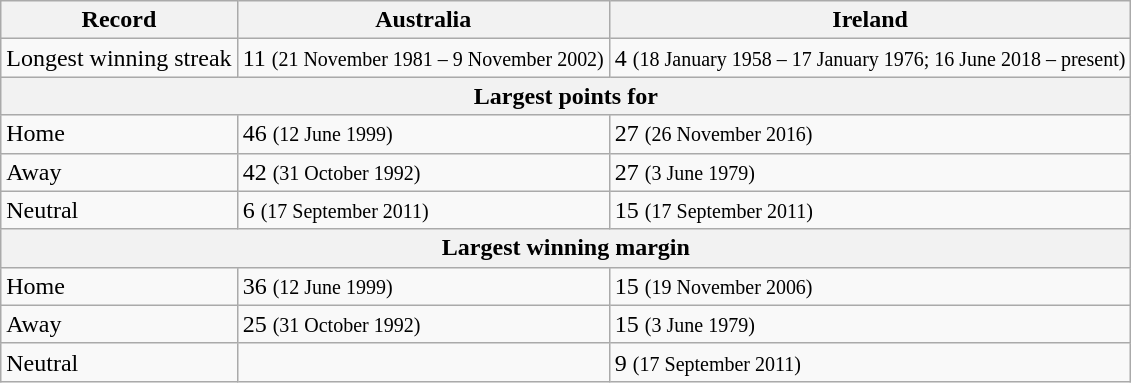<table class="wikitable">
<tr>
<th>Record</th>
<th>Australia</th>
<th>Ireland</th>
</tr>
<tr>
<td>Longest winning streak</td>
<td>11 <small>(21 November 1981 – 9 November 2002)</small></td>
<td>4 <small>(18 January 1958 – 17 January 1976; 16 June 2018 – present)</small></td>
</tr>
<tr>
<th colspan=3 align=center>Largest points for</th>
</tr>
<tr>
<td>Home</td>
<td>46 <small>(12 June 1999)</small></td>
<td>27 <small>(26 November 2016)</small></td>
</tr>
<tr>
<td>Away</td>
<td>42 <small>(31 October 1992)</small></td>
<td>27 <small>(3 June 1979)</small></td>
</tr>
<tr>
<td>Neutral</td>
<td>6 <small>(17 September 2011)</small></td>
<td>15 <small>(17 September 2011)</small></td>
</tr>
<tr>
<th colspan=3 align=center>Largest winning margin</th>
</tr>
<tr>
<td>Home</td>
<td>36 <small>(12 June 1999)</small></td>
<td>15 <small>(19 November 2006)</small></td>
</tr>
<tr>
<td>Away</td>
<td>25 <small>(31 October 1992)</small></td>
<td>15 <small>(3 June 1979)</small></td>
</tr>
<tr>
<td>Neutral</td>
<td></td>
<td>9 <small>(17 September 2011)</small></td>
</tr>
</table>
